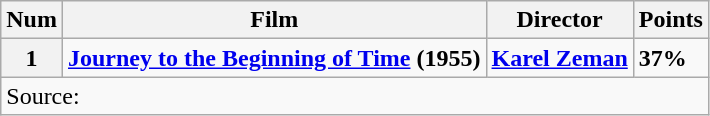<table class="wikitable">
<tr>
<th>Num</th>
<th>Film</th>
<th>Director</th>
<th>Points</th>
</tr>
<tr>
<th><strong>1</strong></th>
<td><strong><a href='#'>Journey to the Beginning of Time</a> (1955)</strong></td>
<td><strong><a href='#'>Karel Zeman</a></strong></td>
<td><strong>37%</strong></td>
</tr>
<tr>
<td colspan="4">Source:</td>
</tr>
</table>
